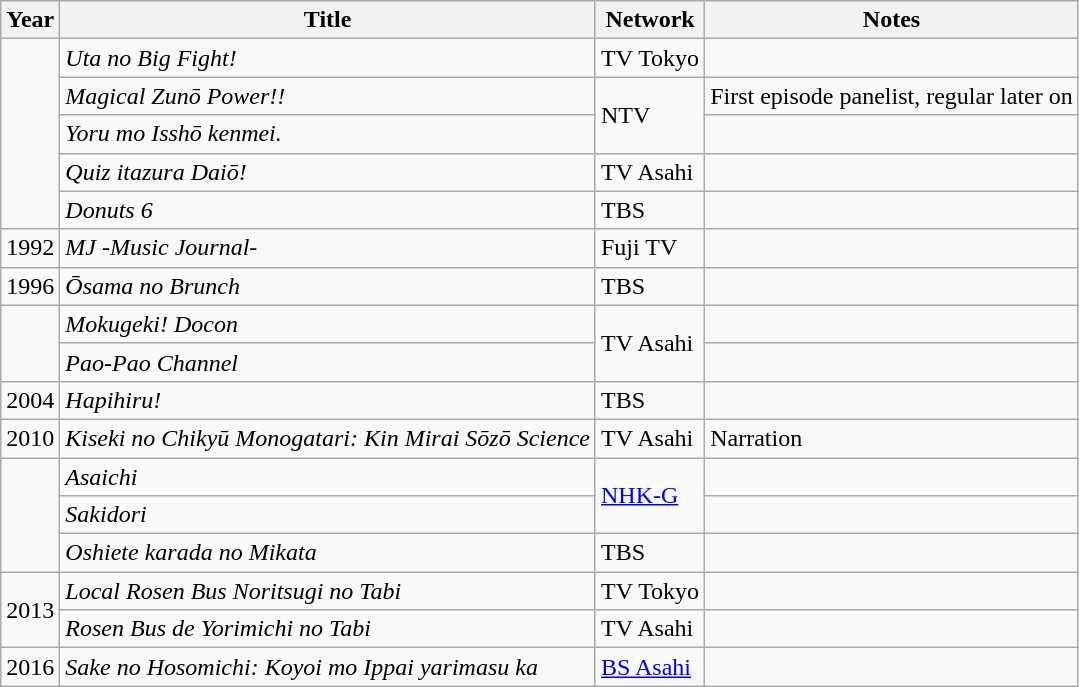<table class="wikitable">
<tr>
<th>Year</th>
<th>Title</th>
<th>Network</th>
<th>Notes</th>
</tr>
<tr>
<td rowspan="5"></td>
<td><em>Uta no Big Fight!</em></td>
<td>TV Tokyo</td>
<td></td>
</tr>
<tr>
<td><em>Magical Zunō Power!!</em></td>
<td rowspan="2">NTV</td>
<td>First episode panelist, regular later on</td>
</tr>
<tr>
<td><em>Yoru mo Isshō kenmei.</em></td>
<td></td>
</tr>
<tr>
<td><em>Quiz itazura Daiō!</em></td>
<td>TV Asahi</td>
<td></td>
</tr>
<tr>
<td><em>Donuts 6</em></td>
<td>TBS</td>
<td></td>
</tr>
<tr>
<td>1992</td>
<td><em>MJ -Music Journal-</em></td>
<td>Fuji TV</td>
<td></td>
</tr>
<tr>
<td>1996</td>
<td><em>Ōsama no Brunch</em></td>
<td>TBS</td>
<td></td>
</tr>
<tr>
<td rowspan="2"></td>
<td><em>Mokugeki! Docon</em></td>
<td rowspan="2">TV Asahi</td>
<td></td>
</tr>
<tr>
<td><em>Pao-Pao Channel</em></td>
<td></td>
</tr>
<tr>
<td>2004</td>
<td><em>Hapihiru!</em></td>
<td>TBS</td>
<td></td>
</tr>
<tr>
<td>2010</td>
<td><em>Kiseki no Chikyū Monogatari: Kin Mirai Sōzō Science</em></td>
<td>TV Asahi</td>
<td>Narration</td>
</tr>
<tr>
<td rowspan="3"></td>
<td><em>Asaichi</em></td>
<td rowspan="2"><a href='#'>NHK-G</a></td>
<td></td>
</tr>
<tr>
<td><em>Sakidori</em></td>
<td></td>
</tr>
<tr>
<td><em>Oshiete karada no Mikata</em></td>
<td>TBS</td>
<td></td>
</tr>
<tr>
<td rowspan="2">2013</td>
<td><em>Local Rosen Bus Noritsugi no Tabi</em></td>
<td>TV Tokyo</td>
<td></td>
</tr>
<tr>
<td><em>Rosen Bus de Yorimichi no Tabi</em></td>
<td>TV Asahi</td>
<td></td>
</tr>
<tr>
<td>2016</td>
<td><em>Sake no Hosomichi: Koyoi mo Ippai yarimasu ka</em></td>
<td><a href='#'>BS Asahi</a></td>
<td></td>
</tr>
</table>
